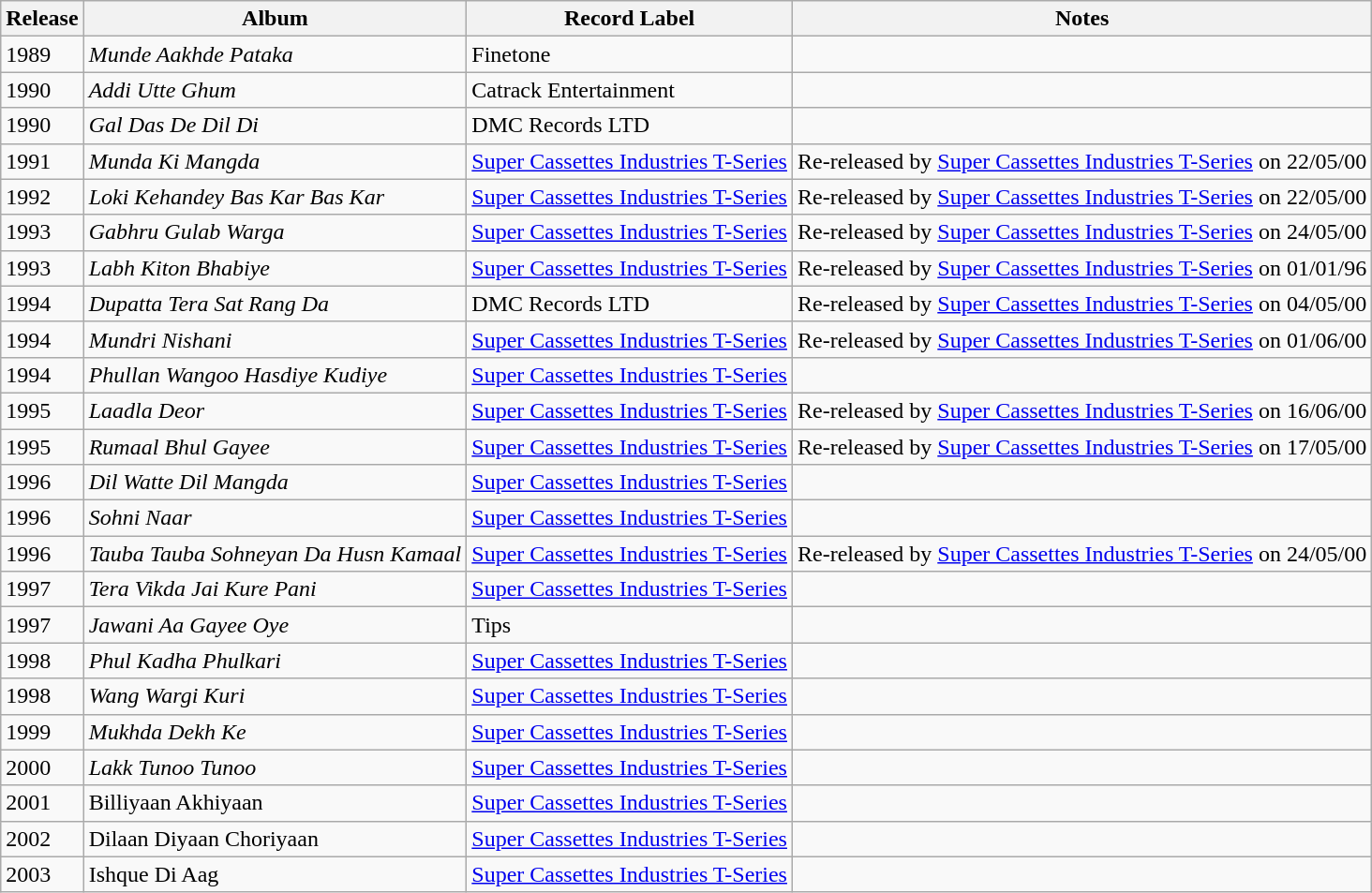<table class="wikitable">
<tr>
<th>Release</th>
<th>Album</th>
<th>Record Label</th>
<th>Notes</th>
</tr>
<tr>
<td>1989</td>
<td><em>Munde Aakhde Pataka</em></td>
<td>Finetone</td>
<td></td>
</tr>
<tr>
<td>1990</td>
<td><em>Addi Utte Ghum</em></td>
<td>Catrack Entertainment</td>
<td></td>
</tr>
<tr>
<td>1990</td>
<td><em>Gal Das De Dil Di</em></td>
<td>DMC Records LTD</td>
<td></td>
</tr>
<tr>
<td>1991</td>
<td><em>Munda Ki Mangda</em></td>
<td><a href='#'>Super Cassettes Industries T-Series</a></td>
<td>Re-released by <a href='#'>Super Cassettes Industries T-Series</a> on 22/05/00</td>
</tr>
<tr>
<td>1992</td>
<td><em>Loki Kehandey Bas Kar Bas Kar</em></td>
<td><a href='#'>Super Cassettes Industries T-Series</a></td>
<td>Re-released by <a href='#'>Super Cassettes Industries T-Series</a> on 22/05/00</td>
</tr>
<tr>
<td>1993</td>
<td><em>Gabhru Gulab Warga</em></td>
<td><a href='#'>Super Cassettes Industries T-Series</a></td>
<td>Re-released by <a href='#'>Super Cassettes Industries T-Series</a> on 24/05/00</td>
</tr>
<tr>
<td>1993</td>
<td><em>Labh Kiton Bhabiye</em></td>
<td><a href='#'>Super Cassettes Industries T-Series</a></td>
<td>Re-released by <a href='#'>Super Cassettes Industries T-Series</a> on 01/01/96</td>
</tr>
<tr>
<td>1994</td>
<td><em>Dupatta Tera Sat Rang Da</em></td>
<td>DMC Records LTD</td>
<td>Re-released by <a href='#'>Super Cassettes Industries T-Series</a> on 04/05/00</td>
</tr>
<tr>
<td>1994</td>
<td><em>Mundri Nishani</em></td>
<td><a href='#'>Super Cassettes Industries T-Series</a></td>
<td>Re-released by <a href='#'>Super Cassettes Industries T-Series</a> on 01/06/00</td>
</tr>
<tr>
<td>1994</td>
<td><em>Phullan Wangoo Hasdiye Kudiye</em></td>
<td><a href='#'>Super Cassettes Industries T-Series</a></td>
<td></td>
</tr>
<tr>
<td>1995</td>
<td><em>Laadla Deor</em></td>
<td><a href='#'>Super Cassettes Industries T-Series</a></td>
<td>Re-released by <a href='#'>Super Cassettes Industries T-Series</a> on 16/06/00</td>
</tr>
<tr>
<td>1995</td>
<td><em>Rumaal Bhul Gayee</em></td>
<td><a href='#'>Super Cassettes Industries T-Series</a></td>
<td>Re-released by <a href='#'>Super Cassettes Industries T-Series</a> on 17/05/00</td>
</tr>
<tr>
<td>1996</td>
<td><em>Dil Watte Dil Mangda</em></td>
<td><a href='#'>Super Cassettes Industries T-Series</a></td>
<td></td>
</tr>
<tr>
<td>1996</td>
<td><em>Sohni Naar</em></td>
<td><a href='#'>Super Cassettes Industries T-Series</a></td>
<td></td>
</tr>
<tr>
<td>1996</td>
<td><em>Tauba Tauba Sohneyan Da Husn Kamaal</em></td>
<td><a href='#'>Super Cassettes Industries T-Series</a></td>
<td>Re-released by <a href='#'>Super Cassettes Industries T-Series</a> on 24/05/00</td>
</tr>
<tr>
<td>1997</td>
<td><em>Tera Vikda Jai Kure Pani</em></td>
<td><a href='#'>Super Cassettes Industries T-Series</a></td>
<td></td>
</tr>
<tr>
<td>1997</td>
<td><em>Jawani Aa Gayee Oye</em></td>
<td>Tips</td>
<td></td>
</tr>
<tr>
<td>1998</td>
<td><em>Phul Kadha Phulkari</em></td>
<td><a href='#'>Super Cassettes Industries T-Series</a></td>
<td></td>
</tr>
<tr>
<td>1998</td>
<td><em>Wang Wargi Kuri</em></td>
<td><a href='#'>Super Cassettes Industries T-Series</a></td>
<td></td>
</tr>
<tr>
<td>1999</td>
<td><em>Mukhda Dekh Ke</em></td>
<td><a href='#'>Super Cassettes Industries T-Series</a></td>
<td></td>
</tr>
<tr>
<td>2000</td>
<td><em>Lakk Tunoo Tunoo</em></td>
<td><a href='#'>Super Cassettes Industries T-Series</a></td>
<td></td>
</tr>
<tr>
<td>2001</td>
<td>Billiyaan Akhiyaan</td>
<td><a href='#'>Super Cassettes Industries T-Series</a></td>
<td></td>
</tr>
<tr>
<td>2002</td>
<td>Dilaan Diyaan Choriyaan</td>
<td><a href='#'>Super Cassettes Industries T-Series</a></td>
<td></td>
</tr>
<tr>
<td>2003</td>
<td>Ishque Di Aag</td>
<td><a href='#'>Super Cassettes Industries T-Series</a></td>
<td></td>
</tr>
</table>
